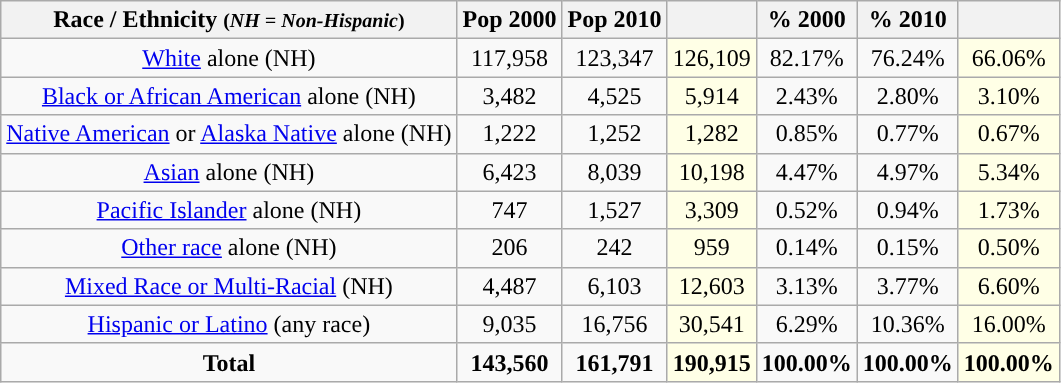<table class="wikitable" style="text-align:center;">
<tr>
<th>Race / Ethnicity <small>(<em>NH = Non-Hispanic</em>)</small></th>
<th>Pop 2000</th>
<th>Pop 2010</th>
<th></th>
<th>% 2000</th>
<th>% 2010</th>
<th></th>
</tr>
<tr>
<td><a href='#'>White</a> alone (NH)</td>
<td>117,958</td>
<td>123,347</td>
<td style='background: #ffffe6;'>126,109</td>
<td>82.17%</td>
<td>76.24%</td>
<td style='background: #ffffe6;'>66.06%</td>
</tr>
<tr>
<td><a href='#'>Black or African American</a> alone (NH)</td>
<td>3,482</td>
<td>4,525</td>
<td style='background: #ffffe6;'>5,914</td>
<td>2.43%</td>
<td>2.80%</td>
<td style='background: #ffffe6;'>3.10%</td>
</tr>
<tr>
<td><a href='#'>Native American</a> or <a href='#'>Alaska Native</a> alone (NH)</td>
<td>1,222</td>
<td>1,252</td>
<td style='background: #ffffe6;'>1,282</td>
<td>0.85%</td>
<td>0.77%</td>
<td style='background: #ffffe6;'>0.67%</td>
</tr>
<tr>
<td><a href='#'>Asian</a> alone (NH)</td>
<td>6,423</td>
<td>8,039</td>
<td style='background: #ffffe6;'>10,198</td>
<td>4.47%</td>
<td>4.97%</td>
<td style='background: #ffffe6;'>5.34%</td>
</tr>
<tr>
<td><a href='#'>Pacific Islander</a> alone (NH)</td>
<td>747</td>
<td>1,527</td>
<td style='background: #ffffe6;'>3,309</td>
<td>0.52%</td>
<td>0.94%</td>
<td style='background: #ffffe6;'>1.73%</td>
</tr>
<tr>
<td><a href='#'>Other race</a> alone (NH)</td>
<td>206</td>
<td>242</td>
<td style='background: #ffffe6;'>959</td>
<td>0.14%</td>
<td>0.15%</td>
<td style='background: #ffffe6;'>0.50%</td>
</tr>
<tr>
<td><a href='#'>Mixed Race or Multi-Racial</a> (NH)</td>
<td>4,487</td>
<td>6,103</td>
<td style='background: #ffffe6;'>12,603</td>
<td>3.13%</td>
<td>3.77%</td>
<td style='background: #ffffe6;'>6.60%</td>
</tr>
<tr>
<td><a href='#'>Hispanic or Latino</a> (any race)</td>
<td>9,035</td>
<td>16,756</td>
<td style='background: #ffffe6;'>30,541</td>
<td>6.29%</td>
<td>10.36%</td>
<td style='background: #ffffe6;'>16.00%</td>
</tr>
<tr>
<td><strong>Total</strong></td>
<td><strong>143,560</strong></td>
<td><strong>161,791</strong></td>
<td style='background: #ffffe6;'><strong>190,915</strong></td>
<td><strong>100.00%</strong></td>
<td><strong>100.00%</strong></td>
<td style='background: #ffffe6;'><strong>100.00%</strong></td>
</tr>
</table>
